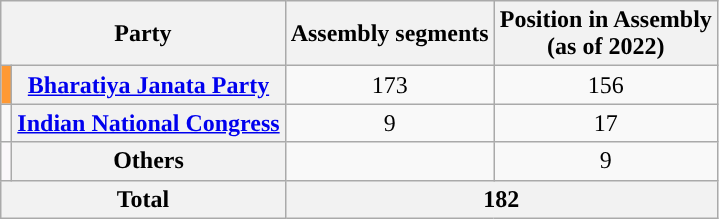<table class="wikitable" style="text-align:center">
<tr>
<th colspan=2>Party</th>
<th>Assembly segments</th>
<th>Position in Assembly <br> (as of 2022)</th>
</tr>
<tr>
<td bgcolor=#FF9933></td>
<th><a href='#'>Bharatiya Janata Party</a></th>
<td>173</td>
<td>156</td>
</tr>
<tr>
<td></td>
<th><a href='#'>Indian National Congress</a></th>
<td>9</td>
<td>17</td>
</tr>
<tr>
<td bgcolor=#FAF8FA></td>
<th>Others</th>
<td></td>
<td>9</td>
</tr>
<tr>
<th colspan=2>Total</th>
<th colspan=2>182</th>
</tr>
</table>
